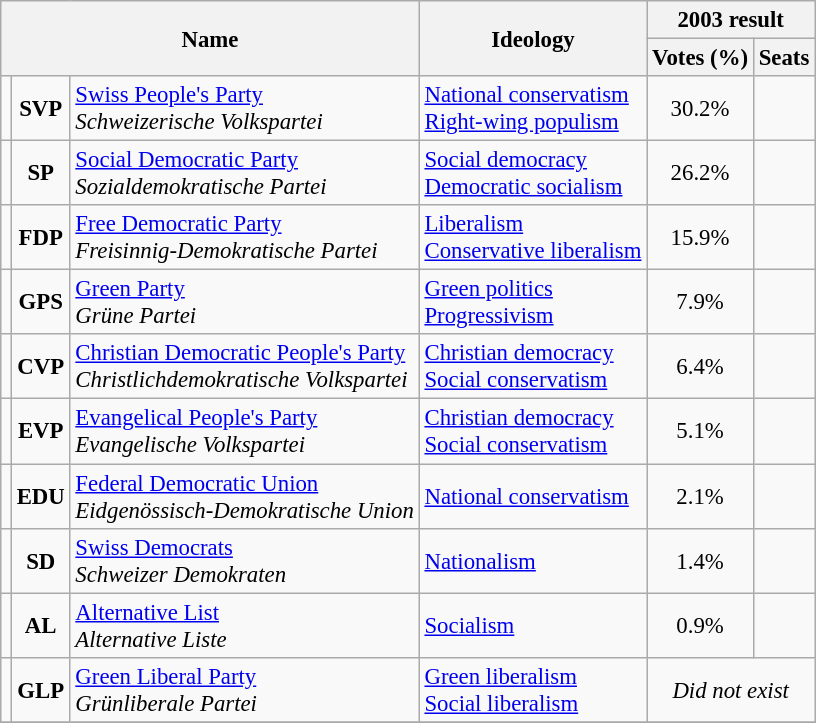<table class="wikitable" style="font-size:95%;">
<tr>
<th rowspan="2" colspan="3">Name</th>
<th rowspan="2">Ideology</th>
<th colspan="2">2003 result</th>
</tr>
<tr>
<th>Votes (%)</th>
<th>Seats</th>
</tr>
<tr>
<td></td>
<td style="text-align:center;"><strong>SVP</strong></td>
<td><a href='#'>Swiss People's Party</a><br><em>Schweizerische Volkspartei</em></td>
<td><a href='#'>National conservatism</a><br><a href='#'>Right-wing populism</a></td>
<td style="text-align:center;">30.2%</td>
<td></td>
</tr>
<tr>
<td></td>
<td style="text-align:center;"><strong>SP</strong></td>
<td><a href='#'>Social Democratic Party</a><br><em>Sozialdemokratische Partei</em></td>
<td><a href='#'>Social democracy</a><br><a href='#'>Democratic socialism</a></td>
<td style="text-align:center;">26.2%</td>
<td></td>
</tr>
<tr>
<td></td>
<td style="text-align:center;"><strong>FDP</strong></td>
<td><a href='#'>Free Democratic Party</a><br><em>Freisinnig-Demokratische Partei</em></td>
<td><a href='#'>Liberalism</a><br><a href='#'>Conservative liberalism</a></td>
<td style="text-align:center;">15.9%</td>
<td></td>
</tr>
<tr>
<td></td>
<td style="text-align:center;"><strong>GPS</strong></td>
<td><a href='#'>Green Party</a><br><em>Grüne Partei</em></td>
<td><a href='#'>Green politics</a><br><a href='#'>Progressivism</a></td>
<td style="text-align:center;">7.9%</td>
<td></td>
</tr>
<tr>
<td></td>
<td style="text-align:center;"><strong>CVP</strong></td>
<td><a href='#'>Christian Democratic People's Party</a><br><em>Christlichdemokratische Volkspartei</em></td>
<td><a href='#'>Christian democracy</a><br><a href='#'>Social conservatism</a></td>
<td style="text-align:center;">6.4%</td>
<td></td>
</tr>
<tr>
<td></td>
<td style="text-align:center;"><strong>EVP</strong></td>
<td><a href='#'>Evangelical People's Party</a><br><em>Evangelische Volkspartei</em></td>
<td><a href='#'>Christian democracy</a><br><a href='#'>Social conservatism</a></td>
<td style="text-align:center;">5.1%</td>
<td></td>
</tr>
<tr>
<td></td>
<td style="text-align:center;"><strong>EDU</strong></td>
<td><a href='#'>Federal Democratic Union</a><br><em>Eidgenössisch-Demokratische Union</em></td>
<td><a href='#'>National conservatism</a></td>
<td style="text-align:center;">2.1%</td>
<td></td>
</tr>
<tr>
<td></td>
<td style="text-align:center;"><strong>SD</strong></td>
<td><a href='#'>Swiss Democrats</a><br><em>Schweizer Demokraten</em></td>
<td><a href='#'>Nationalism</a></td>
<td style="text-align:center;">1.4%</td>
<td></td>
</tr>
<tr>
<td></td>
<td style="text-align:center;"><strong>AL</strong></td>
<td><a href='#'>Alternative List</a><br><em>Alternative Liste</em></td>
<td><a href='#'>Socialism</a></td>
<td style="text-align:center;">0.9%</td>
<td></td>
</tr>
<tr>
<td></td>
<td style="text-align:center;"><strong>GLP</strong></td>
<td><a href='#'>Green Liberal Party</a><br><em>Grünliberale Partei</em></td>
<td><a href='#'>Green liberalism</a><br><a href='#'>Social liberalism</a></td>
<td style="text-align:center;" colspan=2><em>Did not exist</em></td>
</tr>
<tr>
</tr>
</table>
